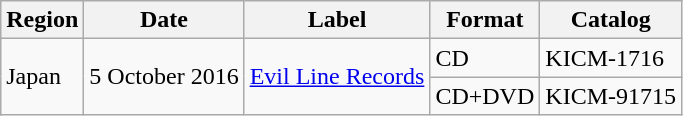<table class="wikitable">
<tr>
<th>Region</th>
<th>Date</th>
<th>Label</th>
<th>Format</th>
<th>Catalog</th>
</tr>
<tr>
<td rowspan="2">Japan</td>
<td rowspan="2">5 October 2016</td>
<td rowspan="2"><a href='#'>Evil Line Records</a></td>
<td>CD</td>
<td>KICM-1716</td>
</tr>
<tr>
<td>CD+DVD</td>
<td>KICM-91715</td>
</tr>
</table>
